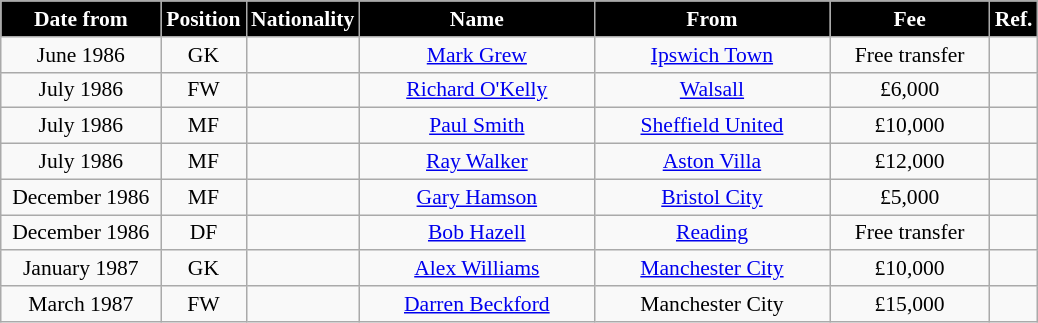<table class="wikitable" style="text-align:center; font-size:90%; ">
<tr>
<th style="background:#000000; color:white; width:100px;">Date from</th>
<th style="background:#000000; color:white; width:50px;">Position</th>
<th style="background:#000000; color:white; width:50px;">Nationality</th>
<th style="background:#000000; color:white; width:150px;">Name</th>
<th style="background:#000000; color:white; width:150px;">From</th>
<th style="background:#000000; color:white; width:100px;">Fee</th>
<th style="background:#000000; color:white; width:25px;">Ref.</th>
</tr>
<tr>
<td>June 1986</td>
<td>GK</td>
<td></td>
<td><a href='#'>Mark Grew</a></td>
<td><a href='#'>Ipswich Town</a></td>
<td>Free transfer</td>
<td></td>
</tr>
<tr>
<td>July 1986</td>
<td>FW</td>
<td></td>
<td><a href='#'>Richard O'Kelly</a></td>
<td><a href='#'>Walsall</a></td>
<td>£6,000</td>
<td></td>
</tr>
<tr>
<td>July 1986</td>
<td>MF</td>
<td></td>
<td><a href='#'>Paul Smith</a></td>
<td><a href='#'>Sheffield United</a></td>
<td>£10,000</td>
<td></td>
</tr>
<tr>
<td>July 1986</td>
<td>MF</td>
<td></td>
<td><a href='#'>Ray Walker</a></td>
<td><a href='#'>Aston Villa</a></td>
<td>£12,000</td>
<td></td>
</tr>
<tr>
<td>December 1986</td>
<td>MF</td>
<td></td>
<td><a href='#'>Gary Hamson</a></td>
<td><a href='#'>Bristol City</a></td>
<td>£5,000</td>
<td></td>
</tr>
<tr>
<td>December 1986</td>
<td>DF</td>
<td></td>
<td><a href='#'>Bob Hazell</a></td>
<td><a href='#'>Reading</a></td>
<td>Free transfer</td>
<td></td>
</tr>
<tr>
<td>January 1987</td>
<td>GK</td>
<td></td>
<td><a href='#'>Alex Williams</a></td>
<td><a href='#'>Manchester City</a></td>
<td>£10,000</td>
<td></td>
</tr>
<tr>
<td>March 1987</td>
<td>FW</td>
<td></td>
<td><a href='#'>Darren Beckford</a></td>
<td>Manchester City</td>
<td>£15,000</td>
<td></td>
</tr>
</table>
